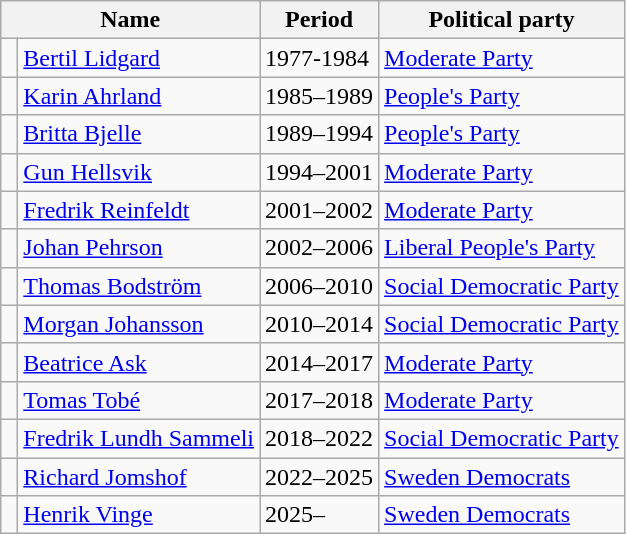<table class="wikitable">
<tr>
<th colspan="2">Name</th>
<th>Period</th>
<th>Political party</th>
</tr>
<tr>
<td bgcolor=> </td>
<td><a href='#'>Bertil Lidgard</a></td>
<td>1977-1984</td>
<td><a href='#'>Moderate Party</a></td>
</tr>
<tr>
<td bgcolor=> </td>
<td><a href='#'>Karin Ahrland</a></td>
<td>1985–1989</td>
<td><a href='#'>People's Party</a></td>
</tr>
<tr>
<td bgcolor=> </td>
<td><a href='#'>Britta Bjelle</a></td>
<td>1989–1994</td>
<td><a href='#'>People's Party</a></td>
</tr>
<tr>
<td bgcolor=> </td>
<td><a href='#'>Gun Hellsvik</a></td>
<td>1994–2001</td>
<td><a href='#'>Moderate Party</a></td>
</tr>
<tr>
<td bgcolor=> </td>
<td><a href='#'>Fredrik Reinfeldt</a></td>
<td>2001–2002</td>
<td><a href='#'>Moderate Party</a></td>
</tr>
<tr>
<td bgcolor=> </td>
<td><a href='#'>Johan Pehrson</a></td>
<td>2002–2006</td>
<td><a href='#'>Liberal People's Party</a></td>
</tr>
<tr>
<td bgcolor=> </td>
<td><a href='#'>Thomas Bodström</a></td>
<td>2006–2010</td>
<td><a href='#'>Social Democratic Party</a></td>
</tr>
<tr>
<td bgcolor=> </td>
<td><a href='#'>Morgan Johansson</a></td>
<td>2010–2014</td>
<td><a href='#'>Social Democratic Party</a></td>
</tr>
<tr>
<td bgcolor=> </td>
<td><a href='#'>Beatrice Ask</a></td>
<td>2014–2017</td>
<td><a href='#'>Moderate Party</a></td>
</tr>
<tr>
<td bgcolor=> </td>
<td><a href='#'>Tomas Tobé</a></td>
<td>2017–2018</td>
<td><a href='#'>Moderate Party</a></td>
</tr>
<tr>
<td bgcolor=> </td>
<td><a href='#'>Fredrik Lundh Sammeli</a></td>
<td>2018–2022</td>
<td><a href='#'>Social Democratic Party</a></td>
</tr>
<tr>
<td bgcolor=> </td>
<td><a href='#'>Richard Jomshof</a></td>
<td>2022–2025</td>
<td><a href='#'>Sweden Democrats</a></td>
</tr>
<tr>
<td bgcolor=> </td>
<td><a href='#'>Henrik Vinge</a></td>
<td>2025–</td>
<td><a href='#'>Sweden Democrats</a></td>
</tr>
</table>
